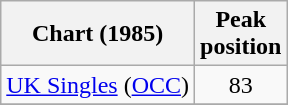<table class="wikitable sortable">
<tr>
<th>Chart (1985)</th>
<th>Peak<br>position</th>
</tr>
<tr>
<td><a href='#'>UK Singles</a> (<a href='#'>OCC</a>)</td>
<td style="text-align:center;">83</td>
</tr>
<tr>
</tr>
</table>
